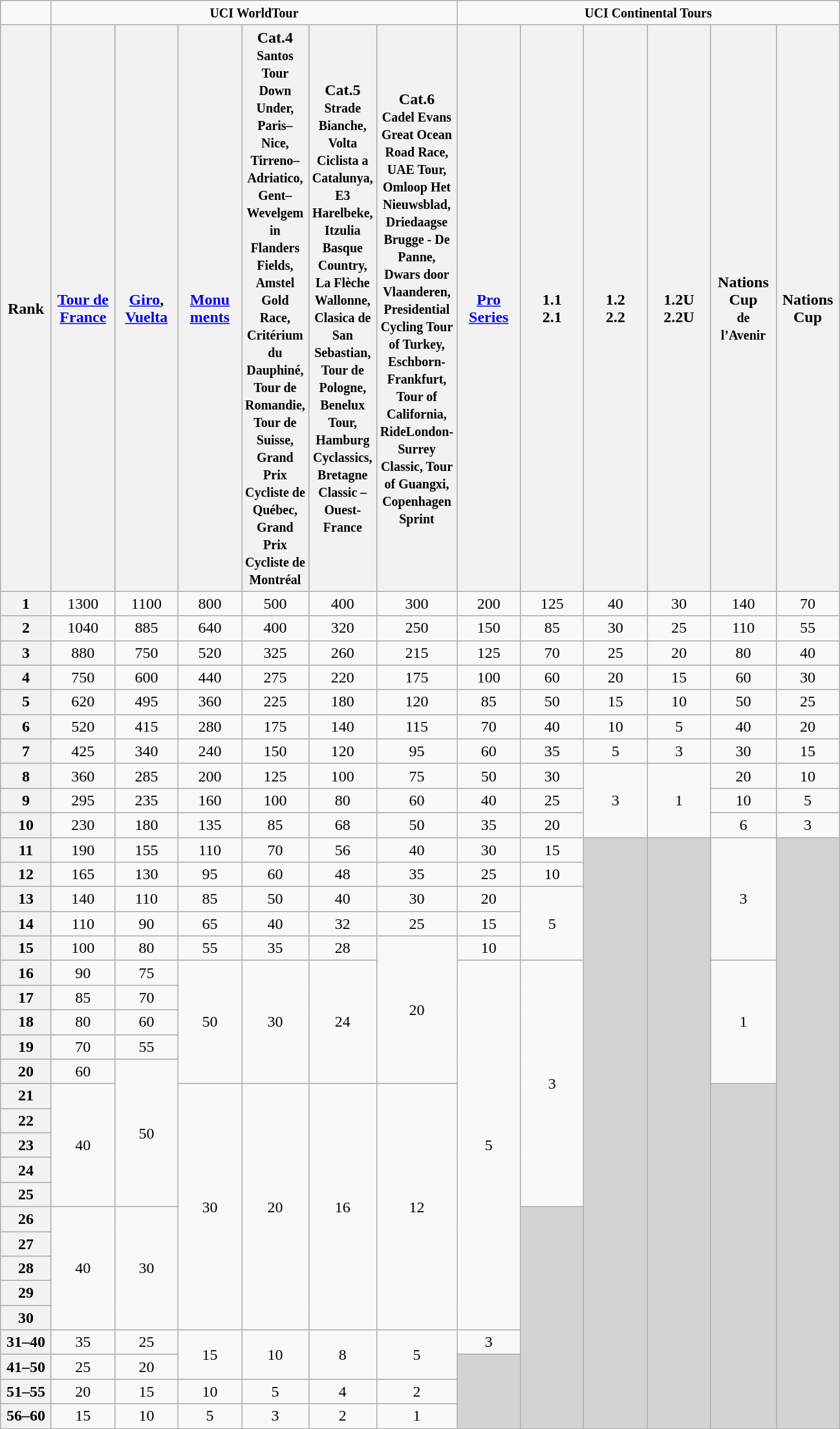<table class="wikitable">
<tr>
<td></td>
<td colspan=6 style="text-align:center"><small><strong>UCI WorldTour</strong></small></td>
<td colspan=6 style="text-align:center"><small><strong>UCI Continental Tours</strong></small></td>
</tr>
<tr>
<th width=45px>Rank</th>
<th width=58px><a href='#'>Tour de<br>France</a></th>
<th width=58px><a href='#'>Giro</a>,<br><a href='#'>Vuelta</a></th>
<th width=58px><a href='#'>Monu<br>ments</a></th>
<th width=58px>Cat.4<br><small>
Santos Tour Down Under, Paris–Nice, Tirreno–Adriatico, Gent–Wevelgem in Flanders Fields, Amstel Gold Race, Critérium du Dauphiné, Tour de Romandie, Tour de Suisse, Grand Prix Cycliste de Québec, Grand Prix Cycliste de Montréal
</small></th>
<th width=58px>Cat.5<br><small>
Strade Bianche, Volta Ciclista a Catalunya, E3 Harelbeke, Itzulia Basque Country, La Flèche Wallonne, Clasica de San Sebastian, Tour de Pologne, Benelux Tour, Hamburg Cyclassics, Bretagne Classic – Ouest-France
</small></th>
<th width=58px>Cat.6<br><small>
Cadel Evans Great Ocean Road Race, UAE Tour, Omloop Het Nieuwsblad, Driedaagse Brugge - De Panne, Dwars door Vlaanderen, Presidential Cycling Tour of Turkey, Eschborn-Frankfurt, Tour of California, RideLondon-Surrey Classic, Tour of Guangxi, Copenhagen Sprint
</small></th>
<th width=58px><a href='#'>Pro<br>Series</a></th>
<th width=58px>1.1<br>2.1</th>
<th width=58px>1.2<br>2.2</th>
<th width=58px>1.2U<br>2.2U</th>
<th width=60px>Nations<br>Cup<br><small>de l’Avenir</small></th>
<th width=58px>Nations<br>Cup</th>
</tr>
<tr style="text-align:center">
<th>1</th>
<td>1300</td>
<td>1100</td>
<td>800</td>
<td>500</td>
<td>400</td>
<td>300</td>
<td>200</td>
<td>125</td>
<td>40</td>
<td>30</td>
<td>140</td>
<td>70</td>
</tr>
<tr style="text-align:center">
<th>2</th>
<td>1040</td>
<td>885</td>
<td>640</td>
<td>400</td>
<td>320</td>
<td>250</td>
<td>150</td>
<td>85</td>
<td>30</td>
<td>25</td>
<td>110</td>
<td>55</td>
</tr>
<tr style="text-align:center">
<th>3</th>
<td>880</td>
<td>750</td>
<td>520</td>
<td>325</td>
<td>260</td>
<td>215</td>
<td>125</td>
<td>70</td>
<td>25</td>
<td>20</td>
<td>80</td>
<td>40</td>
</tr>
<tr style="text-align:center">
<th>4</th>
<td>750</td>
<td>600</td>
<td>440</td>
<td>275</td>
<td>220</td>
<td>175</td>
<td>100</td>
<td>60</td>
<td>20</td>
<td>15</td>
<td>60</td>
<td>30</td>
</tr>
<tr style="text-align:center">
<th>5</th>
<td>620</td>
<td>495</td>
<td>360</td>
<td>225</td>
<td>180</td>
<td>120</td>
<td>85</td>
<td>50</td>
<td>15</td>
<td>10</td>
<td>50</td>
<td>25</td>
</tr>
<tr style="text-align:center">
<th>6</th>
<td>520</td>
<td>415</td>
<td>280</td>
<td>175</td>
<td>140</td>
<td>115</td>
<td>70</td>
<td>40</td>
<td>10</td>
<td>5</td>
<td>40</td>
<td>20</td>
</tr>
<tr style="text-align:center">
<th>7</th>
<td>425</td>
<td>340</td>
<td>240</td>
<td>150</td>
<td>120</td>
<td>95</td>
<td>60</td>
<td>35</td>
<td>5</td>
<td>3</td>
<td>30</td>
<td>15</td>
</tr>
<tr style="text-align:center">
<th>8</th>
<td>360</td>
<td>285</td>
<td>200</td>
<td>125</td>
<td>100</td>
<td>75</td>
<td>50</td>
<td>30</td>
<td rowspan=3>3</td>
<td rowspan=3>1</td>
<td>20</td>
<td>10</td>
</tr>
<tr style="text-align:center">
<th>9</th>
<td>295</td>
<td>235</td>
<td>160</td>
<td>100</td>
<td>80</td>
<td>60</td>
<td>40</td>
<td>25</td>
<td>10</td>
<td>5</td>
</tr>
<tr style="text-align:center">
<th>10</th>
<td>230</td>
<td>180</td>
<td>135</td>
<td>85</td>
<td>68</td>
<td>50</td>
<td>35</td>
<td>20</td>
<td>6</td>
<td>3</td>
</tr>
<tr style="text-align:center">
<th>11</th>
<td>190</td>
<td>155</td>
<td>110</td>
<td>70</td>
<td>56</td>
<td>40</td>
<td>30</td>
<td>15</td>
<td style="background:lightgrey;" rowspan=24></td>
<td style="background:lightgrey;" rowspan=24></td>
<td rowspan=5>3</td>
<td style="background:lightgrey;" rowspan=24></td>
</tr>
<tr style="text-align:center">
<th>12</th>
<td>165</td>
<td>130</td>
<td>95</td>
<td>60</td>
<td>48</td>
<td>35</td>
<td>25</td>
<td>10</td>
</tr>
<tr style="text-align:center">
<th>13</th>
<td>140</td>
<td>110</td>
<td>85</td>
<td>50</td>
<td>40</td>
<td>30</td>
<td>20</td>
<td rowspan=3>5</td>
</tr>
<tr style="text-align:center">
<th>14</th>
<td>110</td>
<td>90</td>
<td>65</td>
<td>40</td>
<td>32</td>
<td>25</td>
<td>15</td>
</tr>
<tr style="text-align:center">
<th>15</th>
<td>100</td>
<td>80</td>
<td>55</td>
<td>35</td>
<td>28</td>
<td rowspan=6>20</td>
<td>10</td>
</tr>
<tr style="text-align:center">
<th>16</th>
<td>90</td>
<td>75</td>
<td rowspan=5>50</td>
<td rowspan=5>30</td>
<td rowspan=5>24</td>
<td rowspan=15>5</td>
<td rowspan=10>3</td>
<td rowspan=5>1</td>
</tr>
<tr style="text-align:center">
<th>17</th>
<td>85</td>
<td>70</td>
</tr>
<tr style="text-align:center">
<th>18</th>
<td>80</td>
<td>60</td>
</tr>
<tr style="text-align:center">
<th>19</th>
<td>70</td>
<td>55</td>
</tr>
<tr style="text-align:center">
<th>20</th>
<td>60</td>
<td rowspan=6>50</td>
</tr>
<tr style="text-align:center">
<th>21</th>
<td rowspan=5>40</td>
<td rowspan=10>30</td>
<td rowspan=10>20</td>
<td rowspan=10>16</td>
<td rowspan=10>12</td>
<td style="background:lightgrey;" rowspan=14></td>
</tr>
<tr style="text-align:center">
<th>22</th>
</tr>
<tr style="text-align:center">
<th>23</th>
</tr>
<tr style="text-align:center">
<th>24</th>
</tr>
<tr style="text-align:center">
<th>25</th>
</tr>
<tr style="text-align:center">
<th>26</th>
<td rowspan=5>40</td>
<td rowspan=5>30</td>
<td style="background:lightgrey;" rowspan=9></td>
</tr>
<tr style="text-align:center">
<th>27</th>
</tr>
<tr style="text-align:center"!>
<th>28</th>
</tr>
<tr style="text-align:center">
<th>29</th>
</tr>
<tr style="text-align:center">
<th>30</th>
</tr>
<tr style="text-align:center">
<th>31–40</th>
<td>35</td>
<td>25</td>
<td rowspan=2>15</td>
<td rowspan=2>10</td>
<td rowspan=2>8</td>
<td rowspan=2>5</td>
<td>3</td>
</tr>
<tr style="text-align:center">
<th>41–50</th>
<td>25</td>
<td>20</td>
<td style="background:lightgrey;" rowspan=3></td>
</tr>
<tr style="text-align:center">
<th>51–55</th>
<td>20</td>
<td>15</td>
<td>10</td>
<td>5</td>
<td>4</td>
<td>2</td>
</tr>
<tr style="text-align:center">
<th>56–60</th>
<td>15</td>
<td>10</td>
<td>5</td>
<td>3</td>
<td>2</td>
<td>1</td>
</tr>
</table>
